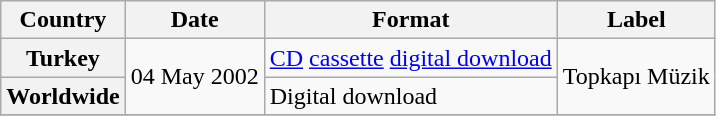<table class="wikitable plainrowheaders">
<tr>
<th scope="col">Country</th>
<th scope="col">Date</th>
<th scope="col">Format</th>
<th scope="col">Label</th>
</tr>
<tr>
<th scope="row">Turkey</th>
<td rowspan="2">04 May 2002</td>
<td><a href='#'>CD</a> <a href='#'>cassette</a> <a href='#'>digital download</a></td>
<td rowspan="2">Topkapı Müzik</td>
</tr>
<tr>
<th scope="row">Worldwide</th>
<td>Digital download</td>
</tr>
<tr>
</tr>
</table>
